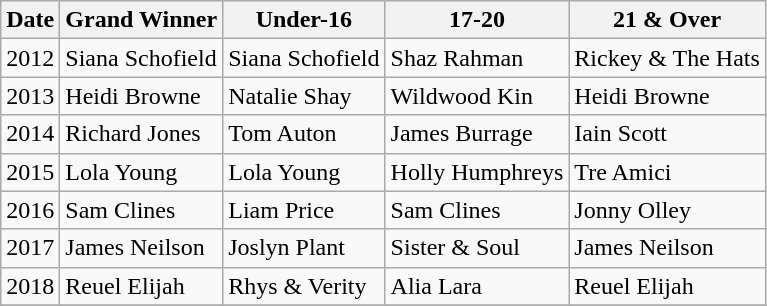<table class="wikitable">
<tr>
<th>Date</th>
<th>Grand Winner</th>
<th>Under-16</th>
<th>17-20</th>
<th>21 & Over</th>
</tr>
<tr>
<td>2012</td>
<td>Siana Schofield</td>
<td>Siana Schofield</td>
<td>Shaz Rahman</td>
<td>Rickey & The Hats</td>
</tr>
<tr>
<td>2013</td>
<td>Heidi Browne</td>
<td>Natalie Shay</td>
<td>Wildwood Kin</td>
<td>Heidi Browne</td>
</tr>
<tr>
<td>2014</td>
<td>Richard Jones</td>
<td>Tom Auton</td>
<td>James Burrage</td>
<td>Iain Scott</td>
</tr>
<tr>
<td>2015</td>
<td>Lola Young</td>
<td>Lola Young</td>
<td>Holly Humphreys</td>
<td>Tre Amici</td>
</tr>
<tr>
<td>2016</td>
<td>Sam Clines</td>
<td>Liam Price</td>
<td>Sam Clines</td>
<td>Jonny Olley</td>
</tr>
<tr>
<td>2017</td>
<td>James Neilson</td>
<td>Joslyn Plant</td>
<td>Sister & Soul</td>
<td>James Neilson</td>
</tr>
<tr>
<td>2018</td>
<td>Reuel Elijah</td>
<td>Rhys & Verity</td>
<td>Alia Lara</td>
<td>Reuel Elijah</td>
</tr>
<tr>
</tr>
</table>
